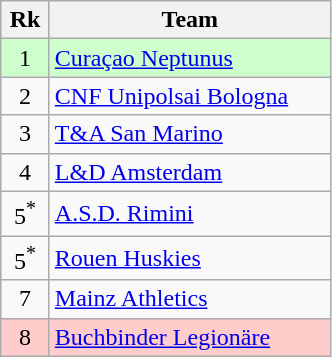<table class="wikitable" style="text-align:center">
<tr>
<th width="25">Rk</th>
<th width="180">Team</th>
</tr>
<tr style="background-color:#ccffcc;">
<td>1</td>
<td style="text-align:left;"> <a href='#'>Curaçao Neptunus</a></td>
</tr>
<tr>
<td>2</td>
<td style="text-align:left;"> <a href='#'>CNF Unipolsai Bologna</a></td>
</tr>
<tr>
<td>3</td>
<td style="text-align:left;"> <a href='#'>T&A San Marino</a></td>
</tr>
<tr>
<td>4</td>
<td style="text-align:left;"> <a href='#'>L&D Amsterdam</a></td>
</tr>
<tr>
<td>5<sup>*</sup></td>
<td style="text-align:left;"> <a href='#'>A.S.D. Rimini</a></td>
</tr>
<tr>
<td>5<sup>*</sup></td>
<td style="text-align:left;"> <a href='#'>Rouen Huskies</a></td>
</tr>
<tr>
<td>7</td>
<td style="text-align:left;"> <a href='#'>Mainz Athletics</a></td>
</tr>
<tr style="background-color:#ffcccc;">
<td>8</td>
<td style="text-align:left;"> <a href='#'>Buchbinder Legionäre</a></td>
</tr>
</table>
